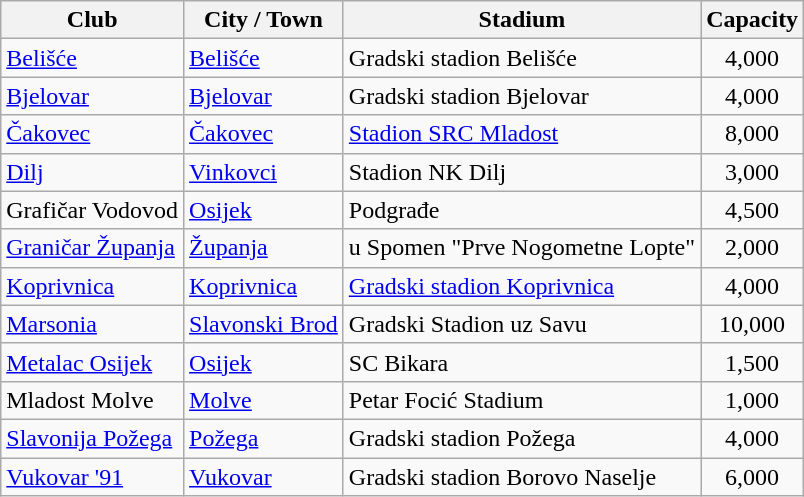<table class="wikitable sortable">
<tr>
<th>Club</th>
<th>City / Town</th>
<th>Stadium</th>
<th>Capacity</th>
</tr>
<tr>
<td><a href='#'>Belišće</a></td>
<td><a href='#'>Belišće</a></td>
<td>Gradski stadion Belišće</td>
<td align="center">4,000</td>
</tr>
<tr>
<td><a href='#'>Bjelovar</a></td>
<td><a href='#'>Bjelovar</a></td>
<td>Gradski stadion Bjelovar</td>
<td align="center">4,000</td>
</tr>
<tr>
<td><a href='#'>Čakovec</a></td>
<td><a href='#'>Čakovec</a></td>
<td><a href='#'>Stadion SRC Mladost</a></td>
<td align="center">8,000</td>
</tr>
<tr>
<td><a href='#'>Dilj</a></td>
<td><a href='#'>Vinkovci</a></td>
<td>Stadion NK Dilj</td>
<td align="center">3,000</td>
</tr>
<tr>
<td>Grafičar Vodovod</td>
<td><a href='#'>Osijek</a></td>
<td>Podgrađe</td>
<td align="center">4,500</td>
</tr>
<tr>
<td><a href='#'>Graničar Županja</a></td>
<td><a href='#'>Županja</a></td>
<td>u Spomen "Prve Nogometne Lopte"</td>
<td align="center">2,000</td>
</tr>
<tr>
<td><a href='#'>Koprivnica</a></td>
<td><a href='#'>Koprivnica</a></td>
<td><a href='#'>Gradski stadion Koprivnica</a></td>
<td align="center">4,000</td>
</tr>
<tr>
<td><a href='#'>Marsonia</a></td>
<td><a href='#'>Slavonski Brod</a></td>
<td>Gradski Stadion uz Savu</td>
<td align="center">10,000</td>
</tr>
<tr>
<td><a href='#'>Metalac Osijek</a></td>
<td><a href='#'>Osijek</a></td>
<td>SC Bikara</td>
<td align="center">1,500</td>
</tr>
<tr>
<td>Mladost Molve</td>
<td><a href='#'>Molve</a></td>
<td>Petar Focić Stadium</td>
<td align="center">1,000</td>
</tr>
<tr>
<td><a href='#'>Slavonija Požega</a></td>
<td><a href='#'>Požega</a></td>
<td>Gradski stadion Požega</td>
<td align="center">4,000</td>
</tr>
<tr>
<td><a href='#'>Vukovar '91</a></td>
<td><a href='#'>Vukovar</a></td>
<td>Gradski stadion Borovo Naselje</td>
<td align="center">6,000</td>
</tr>
</table>
